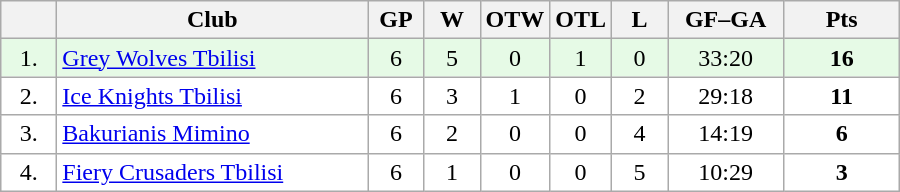<table class="wikitable">
<tr>
<th width="30"></th>
<th width="200">Club</th>
<th width="30">GP</th>
<th width="30">W</th>
<th width="30">OTW</th>
<th width="30">OTL</th>
<th width="30">L</th>
<th width="70">GF–GA</th>
<th width="70">Pts</th>
</tr>
<tr bgcolor="#e6fae6" align="center">
<td>1.</td>
<td align="left"><a href='#'>Grey Wolves Tbilisi</a></td>
<td>6</td>
<td>5</td>
<td>0</td>
<td>1</td>
<td>0</td>
<td>33:20</td>
<td><strong>16</strong></td>
</tr>
<tr bgcolor="#FFFFFF" align="center">
<td>2.</td>
<td align="left"><a href='#'>Ice Knights Tbilisi</a></td>
<td>6</td>
<td>3</td>
<td>1</td>
<td>0</td>
<td>2</td>
<td>29:18</td>
<td><strong>11</strong></td>
</tr>
<tr bgcolor="#FFFFFF" align="center">
<td>3.</td>
<td align="left"><a href='#'>Bakurianis Mimino</a></td>
<td>6</td>
<td>2</td>
<td>0</td>
<td>0</td>
<td>4</td>
<td>14:19</td>
<td><strong>6</strong></td>
</tr>
<tr bgcolor="#FFFFFF" align="center">
<td>4.</td>
<td align="left"><a href='#'>Fiery Crusaders Tbilisi</a></td>
<td>6</td>
<td>1</td>
<td>0</td>
<td>0</td>
<td>5</td>
<td>10:29</td>
<td><strong>3</strong></td>
</tr>
</table>
